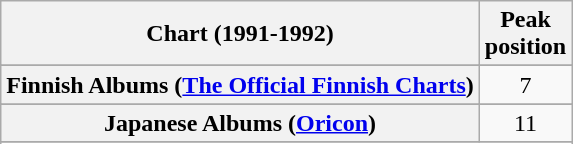<table class="wikitable sortable plainrowheaders" style="text-align:center">
<tr>
<th scope="col">Chart (1991-1992)</th>
<th scope="col">Peak<br> position</th>
</tr>
<tr>
</tr>
<tr>
</tr>
<tr>
</tr>
<tr>
</tr>
<tr>
<th scope="row">Finnish Albums (<a href='#'>The Official Finnish Charts</a>)</th>
<td align="center">7</td>
</tr>
<tr>
</tr>
<tr>
<th scope="row">Japanese Albums (<a href='#'>Oricon</a>)</th>
<td>11</td>
</tr>
<tr>
</tr>
<tr>
</tr>
<tr>
</tr>
<tr>
</tr>
<tr>
</tr>
</table>
